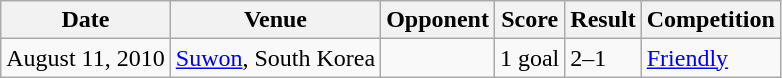<table class="wikitable">
<tr>
<th>Date</th>
<th>Venue</th>
<th>Opponent</th>
<th>Score</th>
<th>Result</th>
<th>Competition</th>
</tr>
<tr>
<td>August 11, 2010</td>
<td><a href='#'>Suwon</a>, South Korea</td>
<td></td>
<td>1 goal</td>
<td>2–1</td>
<td><a href='#'>Friendly</a></td>
</tr>
</table>
